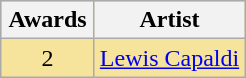<table class="wikitable plainrowheaders" rowspan=2 style="text-align: center; background: #f6e39c">
<tr>
<th scope="col" style="width:55px;">Awards</th>
<th scope="col" style="text-align:center;">Artist</th>
</tr>
<tr>
<td scope=row rowspan="1" style="text-align:center">2</td>
<td><a href='#'>Lewis Capaldi</a></td>
</tr>
</table>
